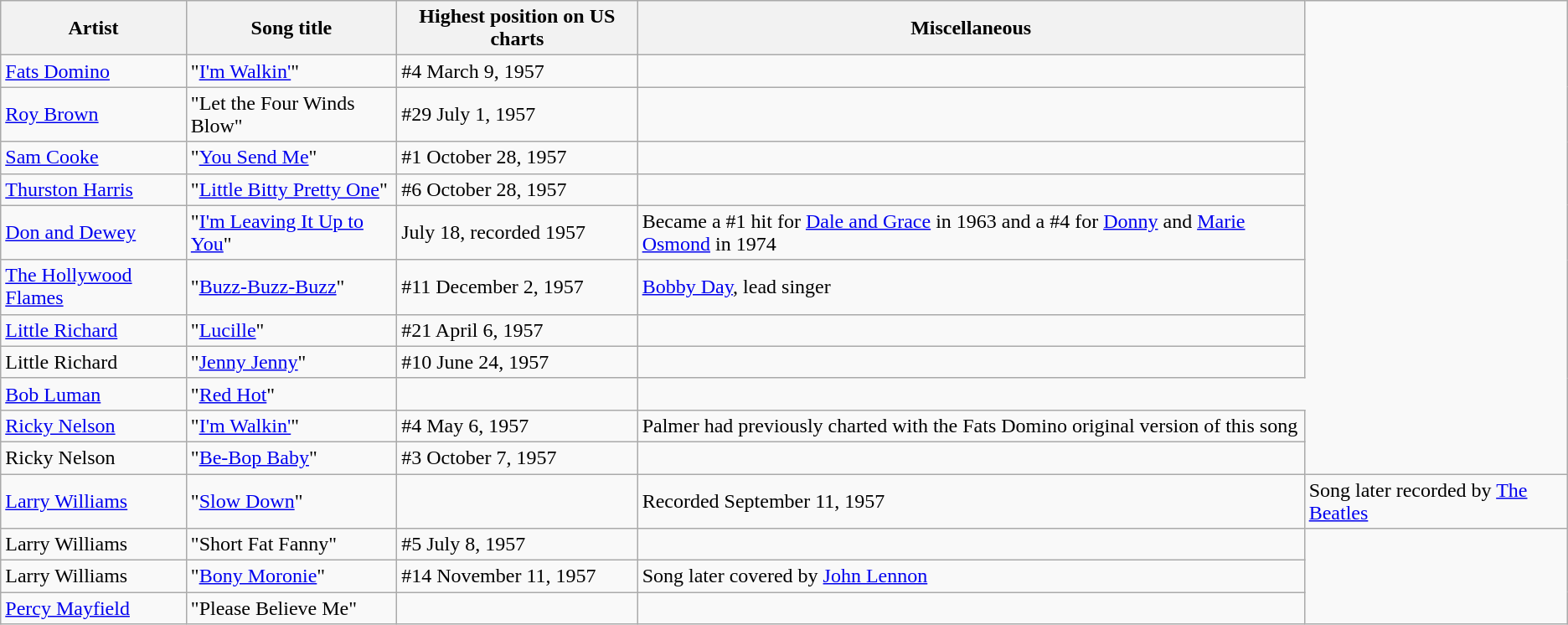<table class="wikitable sortable">
<tr>
<th>Artist</th>
<th>Song title</th>
<th>Highest position on US charts</th>
<th>Miscellaneous</th>
</tr>
<tr>
<td><a href='#'>Fats Domino</a></td>
<td>"<a href='#'>I'm Walkin'</a>"</td>
<td>#4  March 9, 1957</td>
<td></td>
</tr>
<tr>
<td><a href='#'>Roy Brown</a></td>
<td>"Let the Four Winds Blow"</td>
<td>#29    July 1, 1957</td>
<td></td>
</tr>
<tr>
<td><a href='#'>Sam Cooke</a></td>
<td>"<a href='#'>You Send Me</a>"</td>
<td>#1  October 28, 1957</td>
<td></td>
</tr>
<tr>
<td><a href='#'>Thurston Harris</a></td>
<td>"<a href='#'>Little Bitty Pretty One</a>"</td>
<td>#6   October 28, 1957</td>
<td></td>
</tr>
<tr>
<td><a href='#'>Don and Dewey</a></td>
<td>"<a href='#'>I'm Leaving It Up to You</a>"</td>
<td>July 18, recorded  1957</td>
<td>Became a #1 hit for <a href='#'>Dale and Grace</a> in 1963 and a #4 for <a href='#'>Donny</a> and <a href='#'>Marie Osmond</a> in 1974</td>
</tr>
<tr>
<td><a href='#'>The Hollywood Flames</a></td>
<td>"<a href='#'>Buzz-Buzz-Buzz</a>"</td>
<td>#11   December 2, 1957</td>
<td><a href='#'>Bobby Day</a>, lead singer</td>
</tr>
<tr>
<td><a href='#'>Little Richard</a></td>
<td>"<a href='#'>Lucille</a>"</td>
<td>#21   April 6, 1957</td>
<td></td>
</tr>
<tr>
<td>Little Richard</td>
<td>"<a href='#'>Jenny Jenny</a>"</td>
<td>#10   June 24, 1957</td>
<td></td>
</tr>
<tr>
<td><a href='#'>Bob Luman</a></td>
<td>"<a href='#'>Red Hot</a>"</td>
<td></td>
</tr>
<tr>
<td><a href='#'>Ricky Nelson</a></td>
<td>"<a href='#'>I'm Walkin'</a>"</td>
<td>#4   May 6, 1957</td>
<td>Palmer had previously charted with the Fats Domino original version of this song</td>
</tr>
<tr>
<td>Ricky Nelson</td>
<td>"<a href='#'>Be-Bop Baby</a>"</td>
<td>#3   October 7, 1957</td>
<td></td>
</tr>
<tr>
<td><a href='#'>Larry Williams</a></td>
<td>"<a href='#'>Slow Down</a>"</td>
<td></td>
<td>Recorded September 11, 1957</td>
<td>Song later recorded by <a href='#'>The Beatles</a></td>
</tr>
<tr>
<td>Larry Williams</td>
<td>"Short Fat Fanny"</td>
<td>#5   July 8, 1957</td>
<td></td>
</tr>
<tr>
<td>Larry Williams</td>
<td>"<a href='#'>Bony Moronie</a>"</td>
<td>#14   November 11, 1957</td>
<td>Song later covered by <a href='#'>John Lennon</a></td>
</tr>
<tr>
<td><a href='#'>Percy Mayfield</a></td>
<td>"Please Believe Me"</td>
<td></td>
<td></td>
</tr>
</table>
